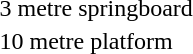<table>
<tr>
<td>3 metre springboard</td>
<td><strong><br></strong></td>
<td><strong><br></strong></td>
<td><strong><br></strong></td>
</tr>
<tr>
<td>10 metre platform</td>
<td><strong><br></strong></td>
<td><strong><br></strong></td>
<td><strong><br></strong></td>
</tr>
</table>
